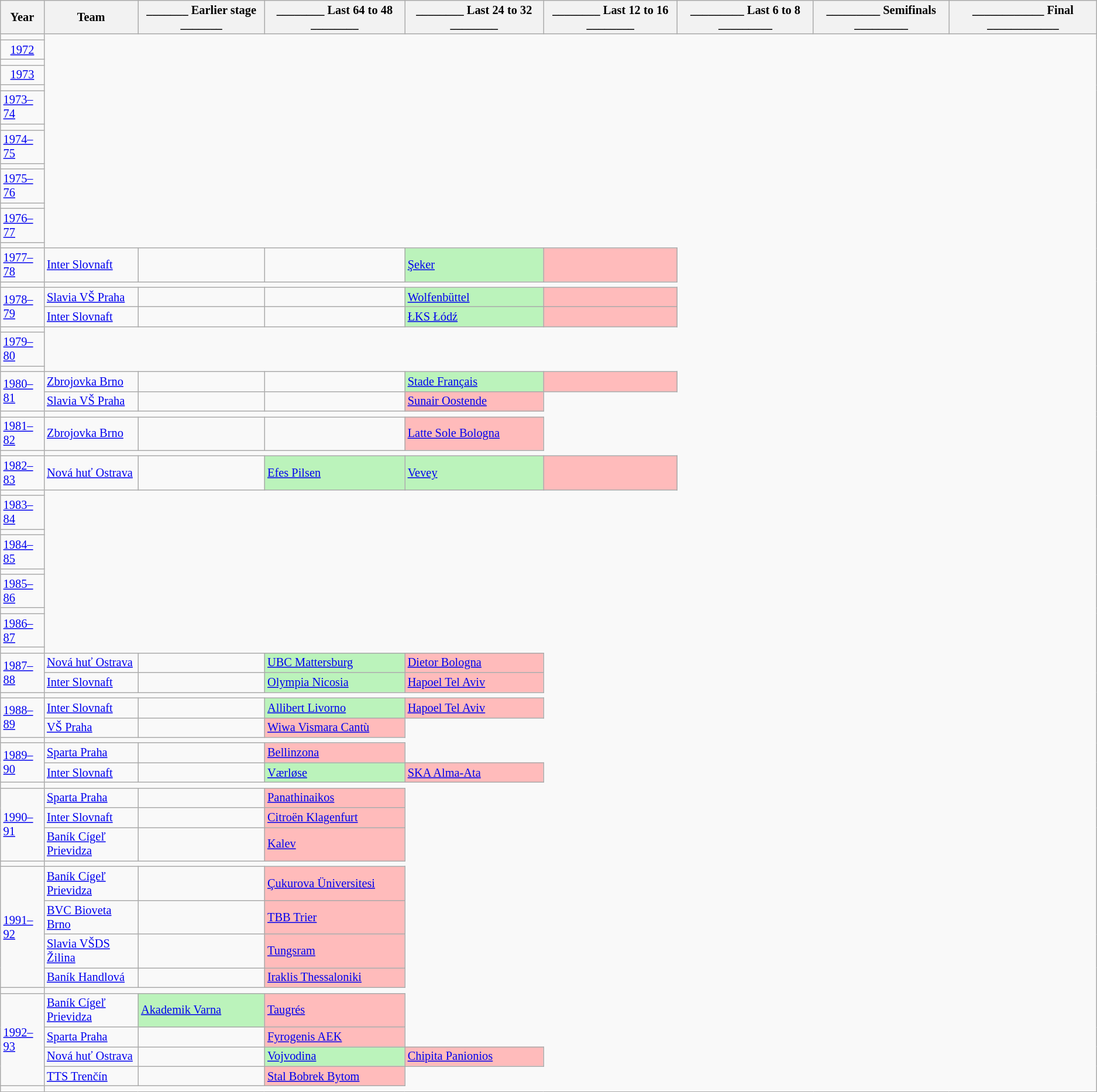<table class="wikitable" style="font-size:85%">
<tr>
<th>Year</th>
<th>Team</th>
<th>_______ Earlier stage _______</th>
<th>________ Last 64 to 48 ________</th>
<th>________ Last 24 to 32 ________</th>
<th>________ Last 12 to 16 ________</th>
<th>_________ Last 6 to 8 _________</th>
<th>_________ Semifinals _________</th>
<th>____________ Final ____________</th>
</tr>
<tr>
<td></td>
</tr>
<tr>
<td style="text-align:center;"><a href='#'>1972</a></td>
</tr>
<tr>
<td></td>
</tr>
<tr>
<td style="text-align:center;"><a href='#'>1973</a></td>
</tr>
<tr>
<td></td>
</tr>
<tr>
<td><a href='#'>1973–74</a></td>
</tr>
<tr>
<td></td>
</tr>
<tr>
<td><a href='#'>1974–75</a></td>
</tr>
<tr>
<td></td>
</tr>
<tr>
<td><a href='#'>1975–76</a></td>
</tr>
<tr>
<td></td>
</tr>
<tr>
<td><a href='#'>1976–77</a></td>
</tr>
<tr>
<td></td>
</tr>
<tr>
<td><a href='#'>1977–78</a></td>
<td><a href='#'>Inter Slovnaft</a></td>
<td></td>
<td></td>
<td bgcolor=#BBF3BB> <a href='#'>Şeker</a></td>
<td bgcolor=#FFBBBB></td>
</tr>
<tr>
<td></td>
</tr>
<tr>
<td rowspan="2"><a href='#'>1978–79</a></td>
<td><a href='#'>Slavia VŠ Praha</a></td>
<td></td>
<td></td>
<td bgcolor=#BBF3BB> <a href='#'>Wolfenbüttel</a></td>
<td bgcolor=#FFBBBB></td>
</tr>
<tr>
<td><a href='#'>Inter Slovnaft</a></td>
<td></td>
<td></td>
<td bgcolor=#BBF3BB> <a href='#'>ŁKS Łódź</a></td>
<td bgcolor=#FFBBBB></td>
</tr>
<tr>
<td></td>
</tr>
<tr>
<td><a href='#'>1979–80</a></td>
</tr>
<tr>
<td></td>
</tr>
<tr>
<td rowspan="2"><a href='#'>1980–81</a></td>
<td><a href='#'>Zbrojovka Brno</a></td>
<td></td>
<td></td>
<td bgcolor=#BBF3BB> <a href='#'>Stade Français</a></td>
<td bgcolor=#FFBBBB></td>
</tr>
<tr>
<td><a href='#'>Slavia VŠ Praha</a></td>
<td></td>
<td></td>
<td bgcolor=#FFBBBB> <a href='#'>Sunair Oostende</a></td>
</tr>
<tr>
<td></td>
</tr>
<tr>
<td><a href='#'>1981–82</a></td>
<td><a href='#'>Zbrojovka Brno</a></td>
<td></td>
<td></td>
<td bgcolor=#FFBBBB> <a href='#'>Latte Sole Bologna</a></td>
</tr>
<tr>
<td></td>
</tr>
<tr>
<td><a href='#'>1982–83</a></td>
<td><a href='#'>Nová huť Ostrava</a></td>
<td></td>
<td bgcolor=#BBF3BB> <a href='#'>Efes Pilsen</a></td>
<td bgcolor=#BBF3BB> <a href='#'>Vevey</a></td>
<td bgcolor=#FFBBBB></td>
</tr>
<tr>
<td></td>
</tr>
<tr>
<td><a href='#'>1983–84</a></td>
</tr>
<tr>
<td></td>
</tr>
<tr>
<td><a href='#'>1984–85</a></td>
</tr>
<tr>
<td></td>
</tr>
<tr>
<td><a href='#'>1985–86</a></td>
</tr>
<tr>
<td></td>
</tr>
<tr>
<td><a href='#'>1986–87</a></td>
</tr>
<tr>
<td></td>
</tr>
<tr>
<td rowspan="2"><a href='#'>1987–88</a></td>
<td><a href='#'>Nová huť Ostrava</a></td>
<td></td>
<td bgcolor=#BBF3BB> <a href='#'>UBC Mattersburg</a></td>
<td bgcolor=#FFBBBB> <a href='#'>Dietor Bologna</a></td>
</tr>
<tr>
<td><a href='#'>Inter Slovnaft</a></td>
<td></td>
<td bgcolor=#BBF3BB> <a href='#'>Olympia Nicosia</a></td>
<td bgcolor=#FFBBBB> <a href='#'>Hapoel Tel Aviv</a></td>
</tr>
<tr>
<td></td>
</tr>
<tr>
<td rowspan="2"><a href='#'>1988–89</a></td>
<td><a href='#'>Inter Slovnaft</a></td>
<td></td>
<td bgcolor=#BBF3BB> <a href='#'>Allibert Livorno</a></td>
<td bgcolor=#FFBBBB> <a href='#'>Hapoel Tel Aviv</a></td>
</tr>
<tr>
<td><a href='#'>VŠ Praha</a></td>
<td></td>
<td bgcolor=#FFBBBB> <a href='#'>Wiwa Vismara Cantù</a></td>
</tr>
<tr>
<td></td>
</tr>
<tr>
<td rowspan="2"><a href='#'>1989–90</a></td>
<td><a href='#'>Sparta Praha</a></td>
<td></td>
<td bgcolor=#FFBBBB> <a href='#'>Bellinzona</a></td>
</tr>
<tr>
<td><a href='#'>Inter Slovnaft</a></td>
<td></td>
<td bgcolor=#BBF3BB> <a href='#'>Værløse</a></td>
<td bgcolor=#FFBBBB> <a href='#'>SKA Alma-Ata</a></td>
</tr>
<tr>
<td></td>
</tr>
<tr>
<td rowspan="3"><a href='#'>1990–91</a></td>
<td><a href='#'>Sparta Praha</a></td>
<td></td>
<td bgcolor=#FFBBBB> <a href='#'>Panathinaikos</a></td>
</tr>
<tr>
<td><a href='#'>Inter Slovnaft</a></td>
<td></td>
<td bgcolor=#FFBBBB> <a href='#'>Citroën Klagenfurt</a></td>
</tr>
<tr>
<td><a href='#'>Baník Cígeľ Prievidza</a></td>
<td></td>
<td bgcolor=#FFBBBB> <a href='#'>Kalev</a></td>
</tr>
<tr>
<td></td>
</tr>
<tr>
<td rowspan="4"><a href='#'>1991–92</a></td>
<td><a href='#'>Baník Cígeľ Prievidza</a></td>
<td></td>
<td bgcolor=#FFBBBB> <a href='#'>Çukurova Üniversitesi</a></td>
</tr>
<tr>
<td><a href='#'>BVC Bioveta Brno</a></td>
<td></td>
<td bgcolor=#FFBBBB> <a href='#'>TBB Trier</a></td>
</tr>
<tr>
<td><a href='#'>Slavia VŠDS Žilina</a></td>
<td></td>
<td bgcolor=#FFBBBB> <a href='#'>Tungsram</a></td>
</tr>
<tr>
<td><a href='#'>Baník Handlová</a></td>
<td></td>
<td bgcolor=#FFBBBB> <a href='#'>Iraklis Thessaloniki</a></td>
</tr>
<tr>
<td></td>
</tr>
<tr>
<td rowspan="4"><a href='#'>1992–93</a></td>
<td><a href='#'>Baník Cígeľ Prievidza</a></td>
<td bgcolor=#BBF3BB> <a href='#'>Akademik Varna</a></td>
<td bgcolor=#FFBBBB> <a href='#'>Taugrés</a></td>
</tr>
<tr>
<td><a href='#'>Sparta Praha</a></td>
<td></td>
<td bgcolor=#FFBBBB> <a href='#'>Fyrogenis AEK</a></td>
</tr>
<tr>
<td><a href='#'>Nová huť Ostrava</a></td>
<td></td>
<td bgcolor=#BBF3BB> <a href='#'>Vojvodina</a></td>
<td bgcolor=#FFBBBB> <a href='#'>Chipita Panionios</a></td>
</tr>
<tr>
<td><a href='#'>TTS Trenčín</a></td>
<td></td>
<td bgcolor=#FFBBBB> <a href='#'>Stal Bobrek Bytom</a></td>
</tr>
<tr>
<td></td>
</tr>
<tr>
</tr>
</table>
